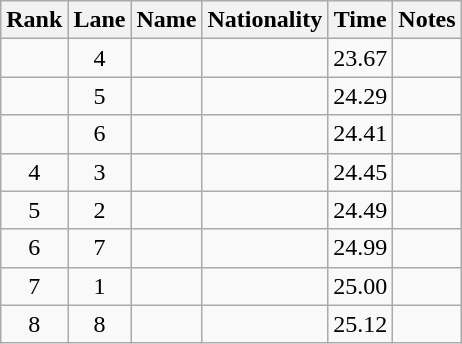<table class="wikitable sortable" style="text-align:center">
<tr>
<th>Rank</th>
<th>Lane</th>
<th>Name</th>
<th>Nationality</th>
<th>Time</th>
<th>Notes</th>
</tr>
<tr>
<td></td>
<td>4</td>
<td align=left></td>
<td align=left></td>
<td>23.67</td>
<td></td>
</tr>
<tr>
<td></td>
<td>5</td>
<td align=left></td>
<td align=left></td>
<td>24.29</td>
<td></td>
</tr>
<tr>
<td></td>
<td>6</td>
<td align=left></td>
<td align=left></td>
<td>24.41</td>
<td></td>
</tr>
<tr>
<td>4</td>
<td>3</td>
<td align=left></td>
<td align=left></td>
<td>24.45</td>
<td></td>
</tr>
<tr>
<td>5</td>
<td>2</td>
<td align=left></td>
<td align=left></td>
<td>24.49</td>
<td></td>
</tr>
<tr>
<td>6</td>
<td>7</td>
<td align=left></td>
<td align=left></td>
<td>24.99</td>
<td></td>
</tr>
<tr>
<td>7</td>
<td>1</td>
<td align=left></td>
<td align=left></td>
<td>25.00</td>
<td></td>
</tr>
<tr>
<td>8</td>
<td>8</td>
<td align=left></td>
<td align=left></td>
<td>25.12</td>
<td></td>
</tr>
</table>
